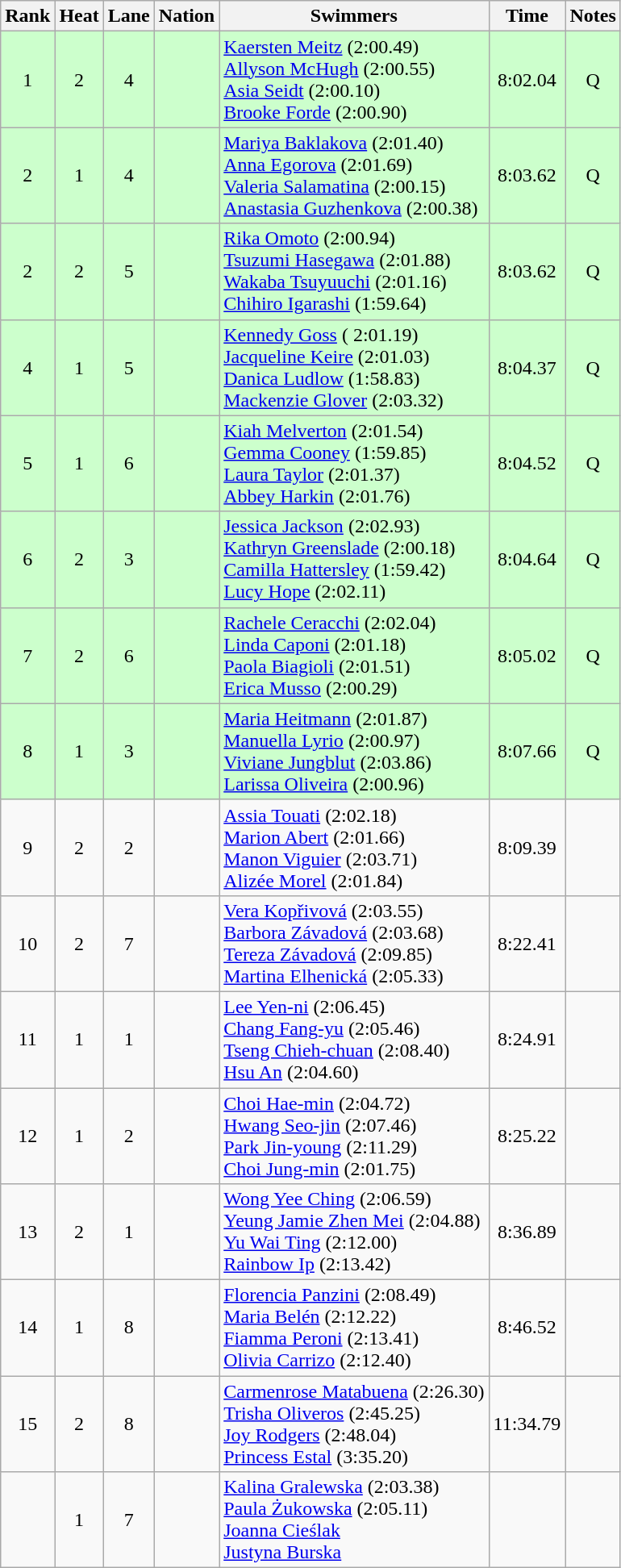<table class="wikitable sortable" style="text-align:center">
<tr>
<th>Rank</th>
<th>Heat</th>
<th>Lane</th>
<th>Nation</th>
<th>Swimmers</th>
<th>Time</th>
<th>Notes</th>
</tr>
<tr bgcolor=ccffcc>
<td>1</td>
<td>2</td>
<td>4</td>
<td align="left"></td>
<td align=left><a href='#'>Kaersten Meitz</a> (2:00.49)<br><a href='#'>Allyson McHugh</a> (2:00.55)<br><a href='#'>Asia Seidt</a> (2:00.10)<br><a href='#'>Brooke Forde</a> (2:00.90)</td>
<td>8:02.04</td>
<td>Q</td>
</tr>
<tr bgcolor=ccffcc>
<td>2</td>
<td>1</td>
<td>4</td>
<td align="left"></td>
<td align=left><a href='#'>Mariya Baklakova</a> (2:01.40)<br><a href='#'>Anna Egorova</a> (2:01.69)<br><a href='#'>Valeria Salamatina</a> (2:00.15)<br><a href='#'>Anastasia Guzhenkova</a> (2:00.38)</td>
<td>8:03.62</td>
<td>Q</td>
</tr>
<tr bgcolor="ccffcc">
<td>2</td>
<td>2</td>
<td>5</td>
<td align="left"></td>
<td align="left"><a href='#'>Rika Omoto</a> (2:00.94)<br><a href='#'>Tsuzumi Hasegawa</a> (2:01.88)<br><a href='#'>Wakaba Tsuyuuchi</a> (2:01.16)<br><a href='#'>Chihiro Igarashi</a> (1:59.64)</td>
<td>8:03.62</td>
<td>Q</td>
</tr>
<tr bgcolor="ccffcc">
<td>4</td>
<td>1</td>
<td>5</td>
<td align="left"></td>
<td align="left"><a href='#'>Kennedy Goss</a> ( 2:01.19)<br><a href='#'>Jacqueline Keire</a> (2:01.03)<br><a href='#'>Danica Ludlow</a> (1:58.83)<br><a href='#'>Mackenzie Glover</a> (2:03.32)</td>
<td>8:04.37</td>
<td>Q</td>
</tr>
<tr bgcolor="ccffcc">
<td>5</td>
<td>1</td>
<td>6</td>
<td align="left"></td>
<td align="left"><a href='#'>Kiah Melverton</a> (2:01.54)<br><a href='#'>Gemma Cooney</a> (1:59.85)<br><a href='#'>Laura Taylor</a> (2:01.37)<br><a href='#'>Abbey Harkin</a> (2:01.76)</td>
<td>8:04.52</td>
<td>Q</td>
</tr>
<tr bgcolor="ccffcc">
<td>6</td>
<td>2</td>
<td>3</td>
<td align="left"></td>
<td align="left"><a href='#'>Jessica Jackson</a> (2:02.93)<br><a href='#'>Kathryn Greenslade</a> (2:00.18)<br><a href='#'>Camilla Hattersley</a> (1:59.42)<br><a href='#'>Lucy Hope</a> (2:02.11)</td>
<td>8:04.64</td>
<td>Q</td>
</tr>
<tr bgcolor="ccffcc">
<td>7</td>
<td>2</td>
<td>6</td>
<td align="left"></td>
<td align="left"><a href='#'>Rachele Ceracchi</a> (2:02.04)<br><a href='#'>Linda Caponi</a> (2:01.18)<br><a href='#'>Paola Biagioli</a> (2:01.51)<br><a href='#'>Erica Musso</a> (2:00.29)</td>
<td>8:05.02</td>
<td>Q</td>
</tr>
<tr bgcolor=ccffcc>
<td>8</td>
<td>1</td>
<td>3</td>
<td align="left"></td>
<td align=left><a href='#'>Maria Heitmann</a> (2:01.87)<br><a href='#'>Manuella Lyrio</a> (2:00.97)<br><a href='#'>Viviane Jungblut</a> (2:03.86)<br><a href='#'>Larissa Oliveira</a> (2:00.96)</td>
<td>8:07.66</td>
<td>Q</td>
</tr>
<tr>
<td>9</td>
<td>2</td>
<td>2</td>
<td align="left"></td>
<td align=left><a href='#'>Assia Touati</a> (2:02.18)<br><a href='#'>Marion Abert</a> (2:01.66)<br><a href='#'>Manon Viguier</a> (2:03.71)<br><a href='#'>Alizée Morel</a> (2:01.84)</td>
<td>8:09.39</td>
<td></td>
</tr>
<tr>
<td>10</td>
<td>2</td>
<td>7</td>
<td align="left"></td>
<td align="left"><a href='#'>Vera Kopřivová</a> (2:03.55)<br><a href='#'>Barbora Závadová</a> (2:03.68)<br><a href='#'>Tereza Závadová</a> (2:09.85)<br><a href='#'>Martina Elhenická</a> (2:05.33)</td>
<td>8:22.41</td>
<td></td>
</tr>
<tr>
<td>11</td>
<td>1</td>
<td>1</td>
<td align="left"></td>
<td align="left"><a href='#'>Lee Yen-ni</a> (2:06.45)<br><a href='#'>Chang Fang-yu</a> (2:05.46)<br><a href='#'>Tseng Chieh-chuan</a> (2:08.40)<br><a href='#'>Hsu An</a> (2:04.60)</td>
<td>8:24.91</td>
<td></td>
</tr>
<tr>
<td>12</td>
<td>1</td>
<td>2</td>
<td align="left"></td>
<td align="left"><a href='#'>Choi Hae-min</a> (2:04.72)<br><a href='#'>Hwang Seo-jin</a> (2:07.46)<br><a href='#'>Park Jin-young</a> (2:11.29)<br><a href='#'>Choi Jung-min</a> (2:01.75)</td>
<td>8:25.22</td>
<td></td>
</tr>
<tr>
<td>13</td>
<td>2</td>
<td>1</td>
<td align="left"></td>
<td align="left"><a href='#'>Wong Yee Ching</a> (2:06.59)<br><a href='#'>Yeung Jamie Zhen Mei</a> (2:04.88)<br><a href='#'>Yu Wai Ting</a> (2:12.00)<br><a href='#'>Rainbow Ip</a> (2:13.42)</td>
<td>8:36.89</td>
<td></td>
</tr>
<tr>
<td>14</td>
<td>1</td>
<td>8</td>
<td align="left"></td>
<td align="left"><a href='#'>Florencia Panzini</a> (2:08.49)<br><a href='#'>Maria Belén</a> (2:12.22)<br><a href='#'>Fiamma Peroni</a> (2:13.41)<br><a href='#'>Olivia Carrizo</a> (2:12.40)</td>
<td>8:46.52</td>
<td></td>
</tr>
<tr>
<td>15</td>
<td>2</td>
<td>8</td>
<td align="left"></td>
<td align="left"><a href='#'>Carmenrose Matabuena</a> (2:26.30)<br><a href='#'>Trisha Oliveros</a> (2:45.25)<br><a href='#'>Joy Rodgers</a> (2:48.04)<br><a href='#'>Princess Estal</a> (3:35.20)</td>
<td>11:34.79</td>
<td></td>
</tr>
<tr>
<td></td>
<td>1</td>
<td>7</td>
<td align="left"></td>
<td align="left"><a href='#'>Kalina Gralewska</a> (2:03.38)<br><a href='#'>Paula Żukowska</a> (2:05.11)<br><a href='#'>Joanna Cieślak</a><br><a href='#'>Justyna Burska</a></td>
<td></td>
<td></td>
</tr>
</table>
